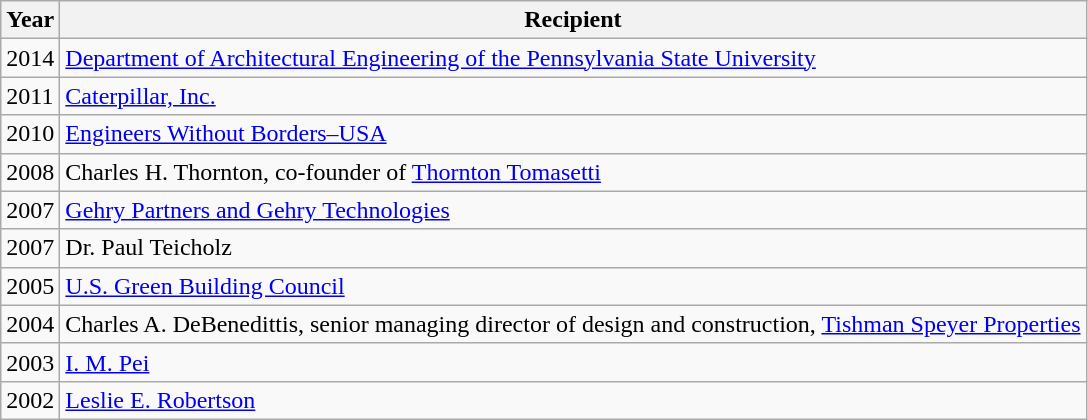<table class="wikitable sortable">
<tr>
<th>Year</th>
<th>Recipient</th>
</tr>
<tr>
<td>2014</td>
<td><a href='#'>Department of Architectural Engineering of the Pennsylvania State University</a></td>
</tr>
<tr>
<td>2011</td>
<td><a href='#'>Caterpillar, Inc.</a></td>
</tr>
<tr>
<td>2010</td>
<td><a href='#'>Engineers Without Borders–USA</a></td>
</tr>
<tr>
<td>2008</td>
<td>Charles H. Thornton, co-founder of <a href='#'>Thornton Tomasetti</a></td>
</tr>
<tr>
<td>2007</td>
<td><a href='#'>Gehry Partners and Gehry Technologies</a></td>
</tr>
<tr>
<td>2007</td>
<td>Dr. Paul Teicholz</td>
</tr>
<tr>
<td>2005</td>
<td><a href='#'>U.S. Green Building Council</a></td>
</tr>
<tr>
<td>2004</td>
<td>Charles A. DeBenedittis, senior managing director of design and construction, <a href='#'>Tishman Speyer Properties</a></td>
</tr>
<tr>
<td>2003</td>
<td><a href='#'>I. M. Pei</a></td>
</tr>
<tr>
<td>2002</td>
<td><a href='#'>Leslie E. Robertson</a></td>
</tr>
</table>
